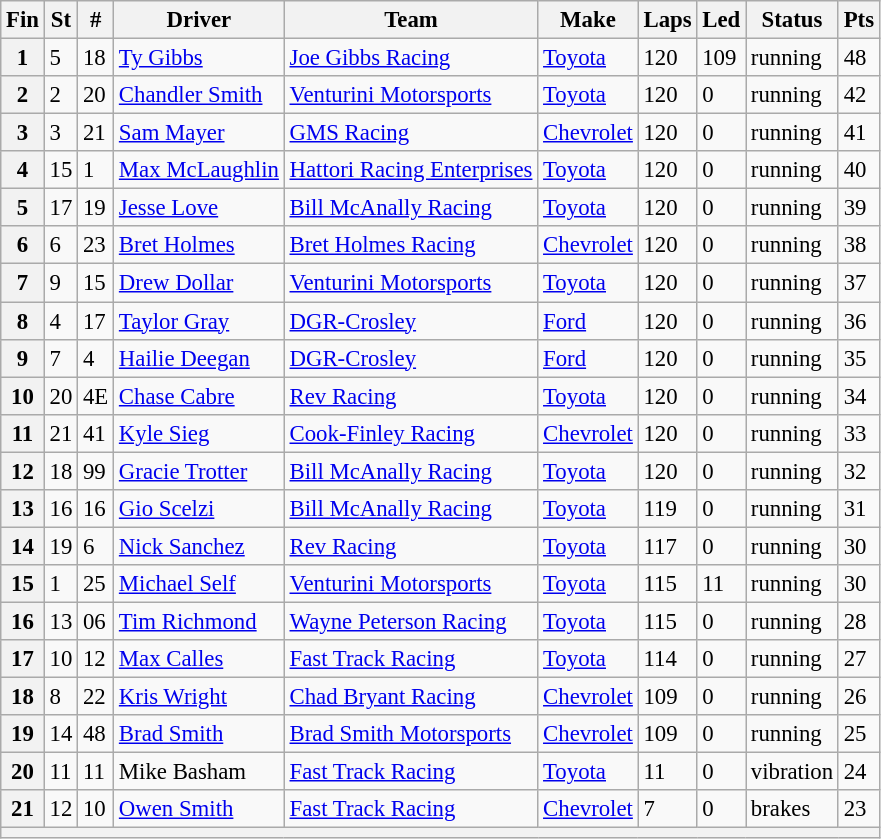<table class="wikitable" style="font-size:95%">
<tr>
<th>Fin</th>
<th>St</th>
<th>#</th>
<th>Driver</th>
<th>Team</th>
<th>Make</th>
<th>Laps</th>
<th>Led</th>
<th>Status</th>
<th>Pts</th>
</tr>
<tr>
<th>1</th>
<td>5</td>
<td>18</td>
<td><a href='#'>Ty Gibbs</a></td>
<td><a href='#'>Joe Gibbs Racing</a></td>
<td><a href='#'>Toyota</a></td>
<td>120</td>
<td>109</td>
<td>running</td>
<td>48</td>
</tr>
<tr>
<th>2</th>
<td>2</td>
<td>20</td>
<td><a href='#'>Chandler Smith</a></td>
<td><a href='#'>Venturini Motorsports</a></td>
<td><a href='#'>Toyota</a></td>
<td>120</td>
<td>0</td>
<td>running</td>
<td>42</td>
</tr>
<tr>
<th>3</th>
<td>3</td>
<td>21</td>
<td><a href='#'>Sam Mayer</a></td>
<td><a href='#'>GMS Racing</a></td>
<td><a href='#'>Chevrolet</a></td>
<td>120</td>
<td>0</td>
<td>running</td>
<td>41</td>
</tr>
<tr>
<th>4</th>
<td>15</td>
<td>1</td>
<td><a href='#'>Max McLaughlin</a></td>
<td><a href='#'>Hattori Racing Enterprises</a></td>
<td><a href='#'>Toyota</a></td>
<td>120</td>
<td>0</td>
<td>running</td>
<td>40</td>
</tr>
<tr>
<th>5</th>
<td>17</td>
<td>19</td>
<td><a href='#'>Jesse Love</a></td>
<td><a href='#'>Bill McAnally Racing</a></td>
<td><a href='#'>Toyota</a></td>
<td>120</td>
<td>0</td>
<td>running</td>
<td>39</td>
</tr>
<tr>
<th>6</th>
<td>6</td>
<td>23</td>
<td><a href='#'>Bret Holmes</a></td>
<td><a href='#'>Bret Holmes Racing</a></td>
<td><a href='#'>Chevrolet</a></td>
<td>120</td>
<td>0</td>
<td>running</td>
<td>38</td>
</tr>
<tr>
<th>7</th>
<td>9</td>
<td>15</td>
<td><a href='#'>Drew Dollar</a></td>
<td><a href='#'>Venturini Motorsports</a></td>
<td><a href='#'>Toyota</a></td>
<td>120</td>
<td>0</td>
<td>running</td>
<td>37</td>
</tr>
<tr>
<th>8</th>
<td>4</td>
<td>17</td>
<td><a href='#'>Taylor Gray</a></td>
<td><a href='#'>DGR-Crosley</a></td>
<td><a href='#'>Ford</a></td>
<td>120</td>
<td>0</td>
<td>running</td>
<td>36</td>
</tr>
<tr>
<th>9</th>
<td>7</td>
<td>4</td>
<td><a href='#'>Hailie Deegan</a></td>
<td><a href='#'>DGR-Crosley</a></td>
<td><a href='#'>Ford</a></td>
<td>120</td>
<td>0</td>
<td>running</td>
<td>35</td>
</tr>
<tr>
<th>10</th>
<td>20</td>
<td>4E</td>
<td><a href='#'>Chase Cabre</a></td>
<td><a href='#'>Rev Racing</a></td>
<td><a href='#'>Toyota</a></td>
<td>120</td>
<td>0</td>
<td>running</td>
<td>34</td>
</tr>
<tr>
<th>11</th>
<td>21</td>
<td>41</td>
<td><a href='#'>Kyle Sieg</a></td>
<td><a href='#'>Cook-Finley Racing</a></td>
<td><a href='#'>Chevrolet</a></td>
<td>120</td>
<td>0</td>
<td>running</td>
<td>33</td>
</tr>
<tr>
<th>12</th>
<td>18</td>
<td>99</td>
<td><a href='#'>Gracie Trotter</a></td>
<td><a href='#'>Bill McAnally Racing</a></td>
<td><a href='#'>Toyota</a></td>
<td>120</td>
<td>0</td>
<td>running</td>
<td>32</td>
</tr>
<tr>
<th>13</th>
<td>16</td>
<td>16</td>
<td><a href='#'>Gio Scelzi</a></td>
<td><a href='#'>Bill McAnally Racing</a></td>
<td><a href='#'>Toyota</a></td>
<td>119</td>
<td>0</td>
<td>running</td>
<td>31</td>
</tr>
<tr>
<th>14</th>
<td>19</td>
<td>6</td>
<td><a href='#'>Nick Sanchez</a></td>
<td><a href='#'>Rev Racing</a></td>
<td><a href='#'>Toyota</a></td>
<td>117</td>
<td>0</td>
<td>running</td>
<td>30</td>
</tr>
<tr>
<th>15</th>
<td>1</td>
<td>25</td>
<td><a href='#'>Michael Self</a></td>
<td><a href='#'>Venturini Motorsports</a></td>
<td><a href='#'>Toyota</a></td>
<td>115</td>
<td>11</td>
<td>running</td>
<td>30</td>
</tr>
<tr>
<th>16</th>
<td>13</td>
<td>06</td>
<td><a href='#'>Tim Richmond</a></td>
<td><a href='#'>Wayne Peterson Racing</a></td>
<td><a href='#'>Toyota</a></td>
<td>115</td>
<td>0</td>
<td>running</td>
<td>28</td>
</tr>
<tr>
<th>17</th>
<td>10</td>
<td>12</td>
<td><a href='#'>Max Calles</a></td>
<td><a href='#'>Fast Track Racing</a></td>
<td><a href='#'>Toyota</a></td>
<td>114</td>
<td>0</td>
<td>running</td>
<td>27</td>
</tr>
<tr>
<th>18</th>
<td>8</td>
<td>22</td>
<td><a href='#'>Kris Wright</a></td>
<td><a href='#'>Chad Bryant Racing</a></td>
<td><a href='#'>Chevrolet</a></td>
<td>109</td>
<td>0</td>
<td>running</td>
<td>26</td>
</tr>
<tr>
<th>19</th>
<td>14</td>
<td>48</td>
<td><a href='#'>Brad Smith</a></td>
<td><a href='#'>Brad Smith Motorsports</a></td>
<td><a href='#'>Chevrolet</a></td>
<td>109</td>
<td>0</td>
<td>running</td>
<td>25</td>
</tr>
<tr>
<th>20</th>
<td>11</td>
<td>11</td>
<td>Mike Basham</td>
<td><a href='#'>Fast Track Racing</a></td>
<td><a href='#'>Toyota</a></td>
<td>11</td>
<td>0</td>
<td>vibration</td>
<td>24</td>
</tr>
<tr>
<th>21</th>
<td>12</td>
<td>10</td>
<td><a href='#'>Owen Smith</a></td>
<td><a href='#'>Fast Track Racing</a></td>
<td><a href='#'>Chevrolet</a></td>
<td>7</td>
<td>0</td>
<td>brakes</td>
<td>23</td>
</tr>
<tr>
<th colspan="10"></th>
</tr>
</table>
